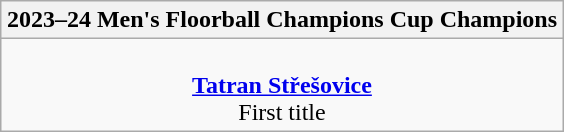<table class=wikitable style="text-align:center; margin:auto">
<tr>
<th>2023–24 Men's Floorball Champions Cup Champions</th>
</tr>
<tr>
<td> <br><strong><a href='#'>Tatran Střešovice</a></strong><br>First title</td>
</tr>
</table>
